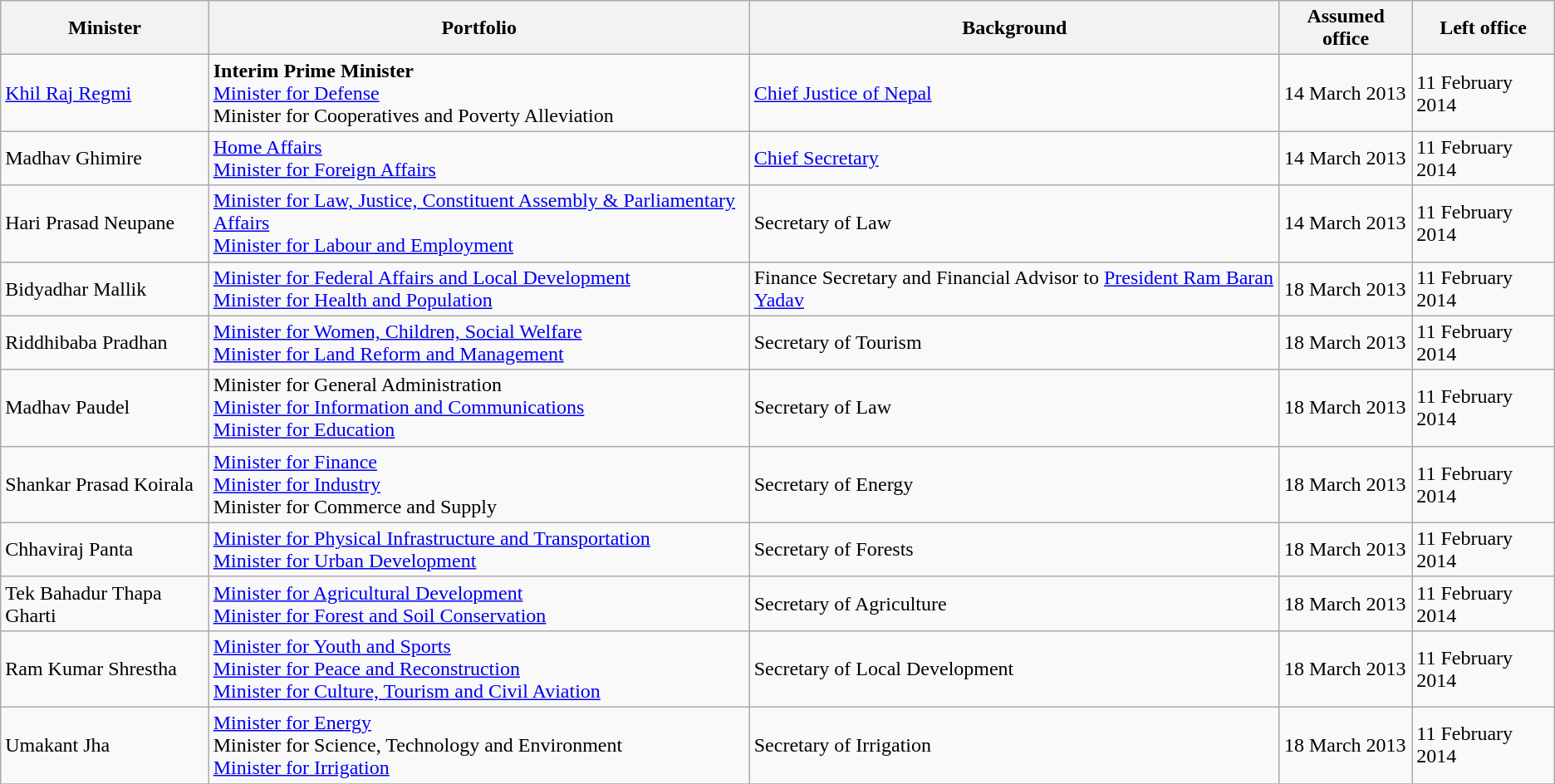<table class="wikitable">
<tr>
<th>Minister</th>
<th>Portfolio</th>
<th>Background</th>
<th>Assumed office</th>
<th>Left office</th>
</tr>
<tr>
<td><a href='#'>Khil Raj Regmi</a></td>
<td><strong>Interim Prime Minister</strong> <br> <a href='#'>Minister for Defense</a> <br> Minister for Cooperatives and Poverty Alleviation</td>
<td><a href='#'>Chief Justice of Nepal</a></td>
<td>14 March 2013</td>
<td>11 February 2014</td>
</tr>
<tr>
<td>Madhav Ghimire</td>
<td><a href='#'>Home Affairs</a> <br> <a href='#'>Minister for Foreign Affairs</a></td>
<td><a href='#'>Chief Secretary</a></td>
<td>14 March 2013</td>
<td>11 February 2014</td>
</tr>
<tr>
<td>Hari Prasad Neupane</td>
<td><a href='#'>Minister for Law, Justice, Constituent Assembly & Parliamentary Affairs</a> <br> <a href='#'>Minister for Labour and Employment</a></td>
<td>Secretary of Law</td>
<td>14 March 2013</td>
<td>11 February 2014</td>
</tr>
<tr>
<td>Bidyadhar Mallik</td>
<td><a href='#'>Minister for Federal Affairs and Local Development</a> <br> <a href='#'>Minister for Health and Population</a></td>
<td>Finance Secretary and Financial Advisor to <a href='#'>President Ram Baran Yadav</a></td>
<td>18 March 2013</td>
<td>11 February 2014</td>
</tr>
<tr>
<td>Riddhibaba Pradhan</td>
<td><a href='#'>Minister for Women, Children, Social Welfare</a> <br> <a href='#'>Minister for Land Reform and Management</a></td>
<td>Secretary of Tourism</td>
<td>18 March 2013</td>
<td>11 February 2014</td>
</tr>
<tr>
<td>Madhav Paudel</td>
<td>Minister for General Administration <br> <a href='#'>Minister for Information and Communications</a> <br> <a href='#'>Minister for Education</a></td>
<td>Secretary of Law</td>
<td>18 March 2013</td>
<td>11 February 2014</td>
</tr>
<tr>
<td>Shankar Prasad Koirala</td>
<td><a href='#'>Minister for Finance</a> <br> <a href='#'>Minister for Industry</a> <br> Minister for Commerce and Supply</td>
<td>Secretary of Energy</td>
<td>18 March 2013</td>
<td>11 February 2014</td>
</tr>
<tr>
<td>Chhaviraj Panta</td>
<td><a href='#'>Minister for Physical Infrastructure and Transportation</a> <br> <a href='#'>Minister for Urban Development</a></td>
<td>Secretary of Forests</td>
<td>18 March 2013</td>
<td>11 February 2014</td>
</tr>
<tr>
<td>Tek Bahadur Thapa Gharti</td>
<td><a href='#'>Minister for Agricultural Development</a> <br> <a href='#'>Minister for Forest and Soil Conservation</a></td>
<td>Secretary of Agriculture</td>
<td>18 March 2013</td>
<td>11 February 2014</td>
</tr>
<tr>
<td>Ram Kumar Shrestha</td>
<td><a href='#'>Minister for Youth and Sports</a> <br> <a href='#'>Minister for Peace and Reconstruction</a> <br> <a href='#'>Minister for Culture, Tourism and Civil Aviation</a></td>
<td>Secretary of Local Development</td>
<td>18 March 2013</td>
<td>11 February 2014</td>
</tr>
<tr>
<td>Umakant Jha</td>
<td><a href='#'>Minister for Energy</a> <br> Minister for Science, Technology and Environment <br> <a href='#'>Minister for Irrigation</a></td>
<td>Secretary of Irrigation</td>
<td>18 March 2013</td>
<td>11 February 2014</td>
</tr>
<tr>
</tr>
</table>
